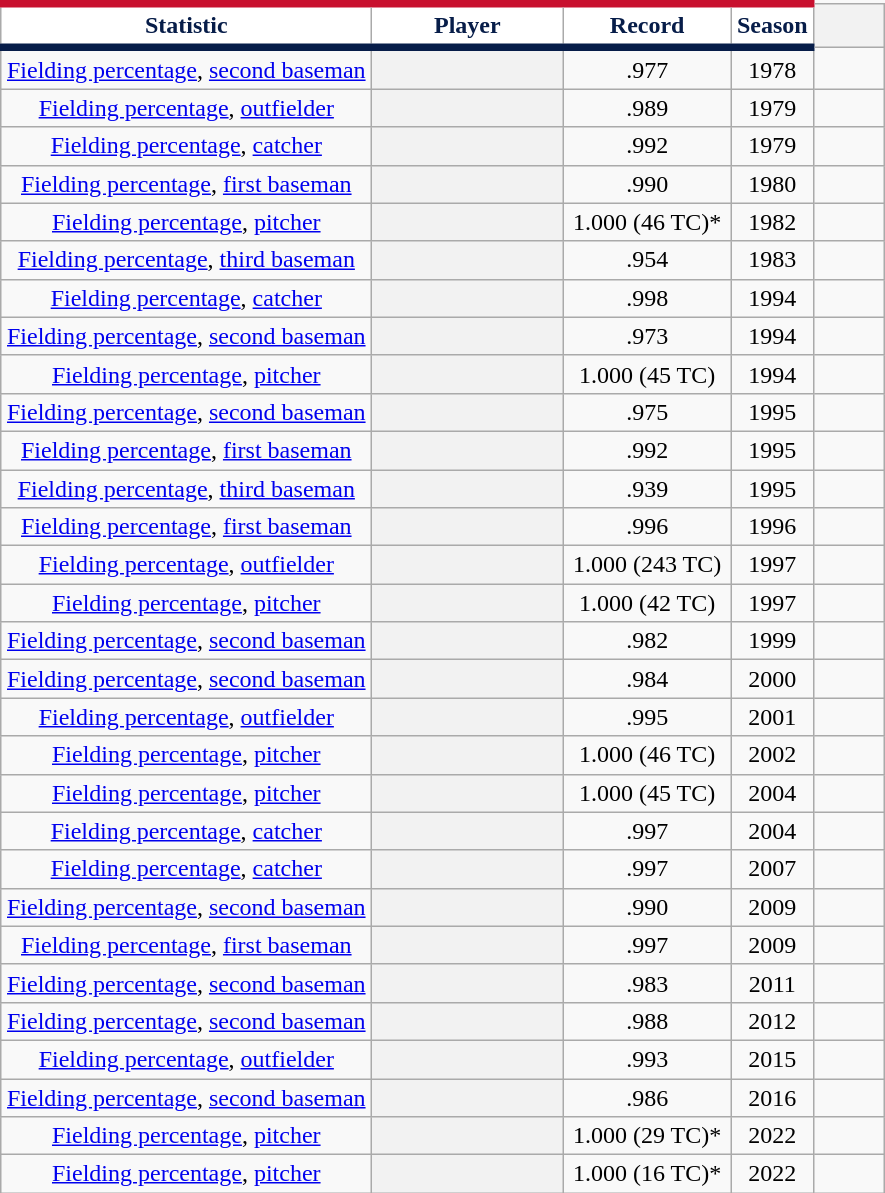<table class="wikitable sortable plainrowheaders" style="text-align:center">
<tr>
<th width="240px" scope="col" style="background-color:#ffffff; border-top:#c8102e 5px solid; border-bottom:#071d49 5px solid; color:#071d49">Statistic</th>
<th width="120px" scope="col" style="background-color:#ffffff; border-top:#c8102e 5px solid; border-bottom:#071d49 5px solid; color:#071d49">Player</th>
<th width="105px" scope="col" style="background-color:#ffffff; border-top:#c8102e 5px solid; border-bottom:#071d49 5px solid; color:#071d49">Record</th>
<th scope="col" style="background-color:#ffffff; border-top:#c8102e 5px solid; border-bottom:#071d49 5px solid; color:#071d49">Season</th>
<th style="width:40px" class="unsortable" scope="col" style="background-color:#ffffff; border-top:#c8102e 5px solid; border-bottom:#071d49 5px solid; color:#071d49"></th>
</tr>
<tr>
<td><a href='#'>Fielding percentage</a>, <a href='#'>second baseman</a></td>
<th scope="row" style="text-align:center"></th>
<td>.977</td>
<td>1978</td>
<td></td>
</tr>
<tr>
<td><a href='#'>Fielding percentage</a>, <a href='#'>outfielder</a></td>
<th scope="row" style="text-align:center"></th>
<td>.989</td>
<td>1979</td>
<td></td>
</tr>
<tr>
<td><a href='#'>Fielding percentage</a>, <a href='#'>catcher</a></td>
<th scope="row" style="text-align:center"></th>
<td>.992</td>
<td>1979</td>
<td></td>
</tr>
<tr>
<td><a href='#'>Fielding percentage</a>, <a href='#'>first baseman</a></td>
<th scope="row" style="text-align:center"></th>
<td>.990</td>
<td>1980</td>
<td></td>
</tr>
<tr>
<td><a href='#'>Fielding percentage</a>, <a href='#'>pitcher</a></td>
<th scope="row" style="text-align:center"></th>
<td>1.000 (46 TC)*</td>
<td>1982</td>
<td></td>
</tr>
<tr>
<td><a href='#'>Fielding percentage</a>, <a href='#'>third baseman</a></td>
<th scope="row" style="text-align:center"></th>
<td>.954</td>
<td>1983</td>
<td></td>
</tr>
<tr>
<td><a href='#'>Fielding percentage</a>, <a href='#'>catcher</a></td>
<th scope="row" style="text-align:center"></th>
<td>.998</td>
<td>1994</td>
<td></td>
</tr>
<tr>
<td><a href='#'>Fielding percentage</a>, <a href='#'>second baseman</a></td>
<th scope="row" style="text-align:center"></th>
<td>.973</td>
<td>1994</td>
<td></td>
</tr>
<tr>
<td><a href='#'>Fielding percentage</a>, <a href='#'>pitcher</a></td>
<th scope="row" style="text-align:center"></th>
<td>1.000 (45 TC)</td>
<td>1994</td>
<td></td>
</tr>
<tr>
<td><a href='#'>Fielding percentage</a>, <a href='#'>second baseman</a></td>
<th scope="row" style="text-align:center"></th>
<td>.975</td>
<td>1995</td>
<td></td>
</tr>
<tr>
<td><a href='#'>Fielding percentage</a>, <a href='#'>first baseman</a></td>
<th scope="row" style="text-align:center"></th>
<td>.992</td>
<td>1995</td>
<td></td>
</tr>
<tr>
<td><a href='#'>Fielding percentage</a>, <a href='#'>third baseman</a></td>
<th scope="row" style="text-align:center"></th>
<td>.939</td>
<td>1995</td>
<td></td>
</tr>
<tr>
<td><a href='#'>Fielding percentage</a>, <a href='#'>first baseman</a></td>
<th scope="row" style="text-align:center"></th>
<td>.996</td>
<td>1996</td>
<td></td>
</tr>
<tr>
<td><a href='#'>Fielding percentage</a>, <a href='#'>outfielder</a></td>
<th scope="row" style="text-align:center"></th>
<td>1.000 (243 TC)</td>
<td>1997</td>
<td></td>
</tr>
<tr>
<td><a href='#'>Fielding percentage</a>, <a href='#'>pitcher</a></td>
<th scope="row" style="text-align:center"></th>
<td>1.000 (42 TC)</td>
<td>1997</td>
<td></td>
</tr>
<tr>
<td><a href='#'>Fielding percentage</a>, <a href='#'>second baseman</a></td>
<th scope="row" style="text-align:center"></th>
<td>.982</td>
<td>1999</td>
<td></td>
</tr>
<tr>
<td><a href='#'>Fielding percentage</a>, <a href='#'>second baseman</a></td>
<th scope="row" style="text-align:center"></th>
<td>.984</td>
<td>2000</td>
<td></td>
</tr>
<tr>
<td><a href='#'>Fielding percentage</a>, <a href='#'>outfielder</a></td>
<th scope="row" style="text-align:center"></th>
<td>.995</td>
<td>2001</td>
<td></td>
</tr>
<tr>
<td><a href='#'>Fielding percentage</a>, <a href='#'>pitcher</a></td>
<th scope="row" style="text-align:center"></th>
<td>1.000 (46 TC)</td>
<td>2002</td>
<td></td>
</tr>
<tr>
<td><a href='#'>Fielding percentage</a>, <a href='#'>pitcher</a></td>
<th scope="row" style="text-align:center"></th>
<td>1.000 (45 TC)</td>
<td>2004</td>
<td></td>
</tr>
<tr>
<td><a href='#'>Fielding percentage</a>, <a href='#'>catcher</a></td>
<th scope="row" style="text-align:center"></th>
<td>.997</td>
<td>2004</td>
<td></td>
</tr>
<tr>
<td><a href='#'>Fielding percentage</a>, <a href='#'>catcher</a></td>
<th scope="row" style="text-align:center"></th>
<td>.997</td>
<td>2007</td>
<td></td>
</tr>
<tr>
<td><a href='#'>Fielding percentage</a>, <a href='#'>second baseman</a></td>
<th scope="row" style="text-align:center"></th>
<td>.990</td>
<td>2009</td>
<td></td>
</tr>
<tr>
<td><a href='#'>Fielding percentage</a>, <a href='#'>first baseman</a></td>
<th scope="row" style="text-align:center"></th>
<td>.997</td>
<td>2009</td>
<td></td>
</tr>
<tr>
<td><a href='#'>Fielding percentage</a>, <a href='#'>second baseman</a></td>
<th scope="row" style="text-align:center"></th>
<td>.983</td>
<td>2011</td>
<td></td>
</tr>
<tr>
<td><a href='#'>Fielding percentage</a>, <a href='#'>second baseman</a></td>
<th scope="row" style="text-align:center"></th>
<td>.988</td>
<td>2012</td>
<td></td>
</tr>
<tr>
<td><a href='#'>Fielding percentage</a>, <a href='#'>outfielder</a></td>
<th scope="row" style="text-align:center"></th>
<td>.993</td>
<td>2015</td>
<td></td>
</tr>
<tr>
<td><a href='#'>Fielding percentage</a>, <a href='#'>second baseman</a></td>
<th scope="row" style="text-align:center"></th>
<td>.986</td>
<td>2016</td>
<td></td>
</tr>
<tr>
<td><a href='#'>Fielding percentage</a>, <a href='#'>pitcher</a></td>
<th scope="row" style="text-align:center"></th>
<td>1.000 (29 TC)*</td>
<td>2022</td>
<td></td>
</tr>
<tr>
<td><a href='#'>Fielding percentage</a>, <a href='#'>pitcher</a></td>
<th scope="row" style="text-align:center"></th>
<td>1.000 (16 TC)*</td>
<td>2022</td>
<td></td>
</tr>
</table>
